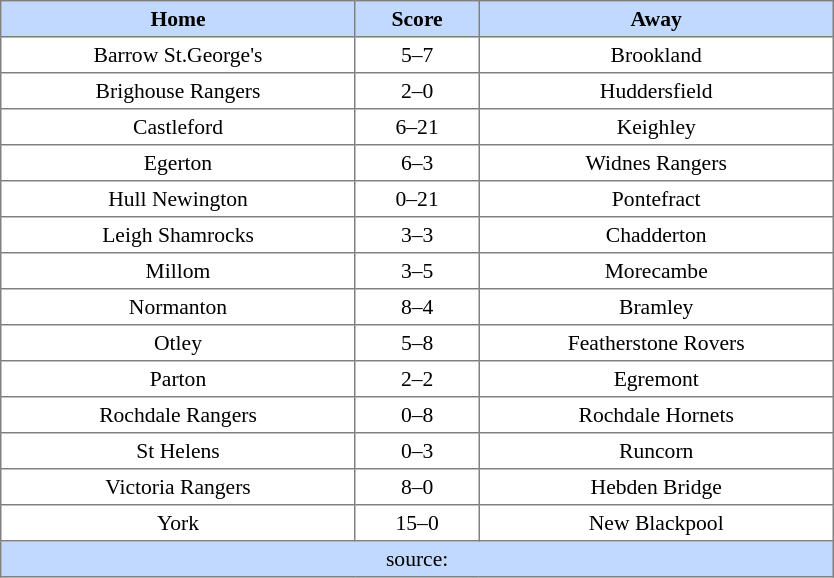<table border=1 style="border-collapse:collapse; font-size:90%; text-align:center;" cellpadding=3 cellspacing=0 width=44%>
<tr bgcolor=#C1D8FF>
<th width=19%>Home</th>
<th width=6%>Score</th>
<th width=19%>Away</th>
</tr>
<tr>
<td>Barrow St.George's</td>
<td>5–7</td>
<td>Brookland</td>
</tr>
<tr>
<td>Brighouse Rangers</td>
<td>2–0</td>
<td>Huddersfield</td>
</tr>
<tr>
<td>Castleford</td>
<td>6–21</td>
<td>Keighley</td>
</tr>
<tr>
<td>Egerton</td>
<td>6–3</td>
<td>Widnes Rangers</td>
</tr>
<tr>
<td>Hull Newington</td>
<td>0–21</td>
<td>Pontefract</td>
</tr>
<tr>
<td>Leigh Shamrocks</td>
<td>3–3</td>
<td>Chadderton</td>
</tr>
<tr>
<td>Millom</td>
<td>3–5</td>
<td>Morecambe</td>
</tr>
<tr>
<td>Normanton</td>
<td>8–4</td>
<td>Bramley</td>
</tr>
<tr>
<td>Otley</td>
<td>5–8</td>
<td>Featherstone Rovers</td>
</tr>
<tr>
<td>Parton</td>
<td>2–2</td>
<td>Egremont</td>
</tr>
<tr>
<td>Rochdale Rangers</td>
<td>0–8</td>
<td>Rochdale Hornets</td>
</tr>
<tr>
<td>St Helens</td>
<td>0–3</td>
<td>Runcorn</td>
</tr>
<tr>
<td>Victoria Rangers</td>
<td>8–0</td>
<td>Hebden Bridge</td>
</tr>
<tr>
<td>York</td>
<td>15–0</td>
<td>New Blackpool</td>
</tr>
<tr bgcolor=#C1D8FF>
<td colspan=3>source:</td>
</tr>
</table>
